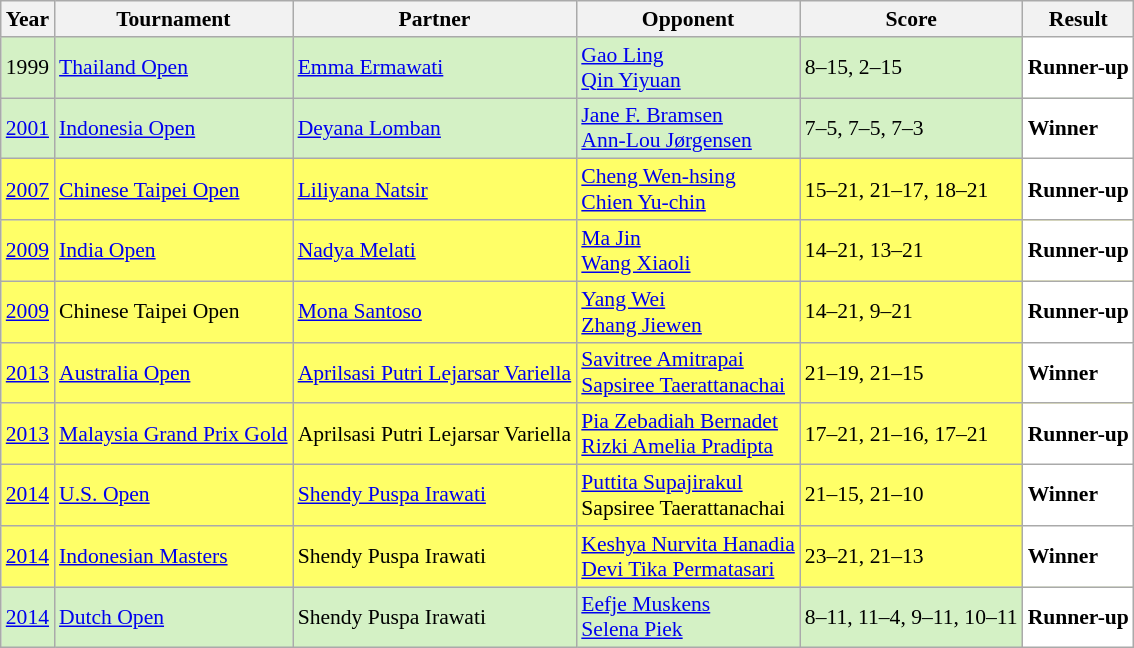<table class="sortable wikitable" style="font-size: 90%">
<tr>
<th>Year</th>
<th>Tournament</th>
<th>Partner</th>
<th>Opponent</th>
<th>Score</th>
<th>Result</th>
</tr>
<tr style="background:#D4F1C5">
<td align="center">1999</td>
<td align="left"><a href='#'>Thailand Open</a></td>
<td align="left"> <a href='#'>Emma Ermawati</a></td>
<td align="left"> <a href='#'>Gao Ling</a> <br>  <a href='#'>Qin Yiyuan</a></td>
<td align="left">8–15, 2–15</td>
<td style="text-align:left; background:white"> <strong>Runner-up</strong></td>
</tr>
<tr style="background:#D4F1C5">
<td align="center"><a href='#'>2001</a></td>
<td align="left"><a href='#'>Indonesia Open</a></td>
<td align="left"> <a href='#'>Deyana Lomban</a></td>
<td align="left"> <a href='#'>Jane F. Bramsen</a> <br>  <a href='#'>Ann-Lou Jørgensen</a></td>
<td align="left">7–5, 7–5, 7–3</td>
<td style="text-align:left; background:white"> <strong>Winner</strong></td>
</tr>
<tr style="background:#FFFF67">
<td align="center"><a href='#'>2007</a></td>
<td align="left"><a href='#'>Chinese Taipei Open</a></td>
<td align="left"> <a href='#'>Liliyana Natsir</a></td>
<td align="left"> <a href='#'>Cheng Wen-hsing</a> <br>  <a href='#'>Chien Yu-chin</a></td>
<td align="left">15–21, 21–17, 18–21</td>
<td style="text-align:left; background:white"> <strong>Runner-up</strong></td>
</tr>
<tr style="background:#FFFF67">
<td align="center"><a href='#'>2009</a></td>
<td align="left"><a href='#'>India Open</a></td>
<td align="left"> <a href='#'>Nadya Melati</a></td>
<td align="left"> <a href='#'>Ma Jin</a> <br>  <a href='#'>Wang Xiaoli</a></td>
<td align="left">14–21, 13–21</td>
<td style="text-align:left; background:white"> <strong>Runner-up</strong></td>
</tr>
<tr style="background:#FFFF67">
<td align="center"><a href='#'>2009</a></td>
<td align="left">Chinese Taipei Open</td>
<td align="left"> <a href='#'>Mona Santoso</a></td>
<td align="left"> <a href='#'>Yang Wei</a> <br>  <a href='#'>Zhang Jiewen</a></td>
<td align="left">14–21, 9–21</td>
<td style="text-align:left; background:white"> <strong>Runner-up</strong></td>
</tr>
<tr style="background:#FFFF67">
<td align="center"><a href='#'>2013</a></td>
<td align="left"><a href='#'>Australia Open</a></td>
<td align="left"> <a href='#'>Aprilsasi Putri Lejarsar Variella</a></td>
<td align="left"> <a href='#'>Savitree Amitrapai</a> <br>  <a href='#'>Sapsiree Taerattanachai</a></td>
<td align="left">21–19, 21–15</td>
<td style="text-align:left; background:white"> <strong>Winner</strong></td>
</tr>
<tr style="background:#FFFF67">
<td align="center"><a href='#'>2013</a></td>
<td align="left"><a href='#'>Malaysia Grand Prix Gold</a></td>
<td align="left"> Aprilsasi Putri Lejarsar Variella</td>
<td align="left"> <a href='#'>Pia Zebadiah Bernadet</a> <br>  <a href='#'>Rizki Amelia Pradipta</a></td>
<td align="left">17–21, 21–16, 17–21</td>
<td style="text-align:left; background:white"> <strong>Runner-up</strong></td>
</tr>
<tr style="background:#FFFF67">
<td align="center"><a href='#'>2014</a></td>
<td align="left"><a href='#'>U.S. Open</a></td>
<td align="left"> <a href='#'>Shendy Puspa Irawati</a></td>
<td align="left"> <a href='#'>Puttita Supajirakul</a> <br>  Sapsiree Taerattanachai</td>
<td align="left">21–15, 21–10</td>
<td style="text-align:left; background:white"> <strong>Winner</strong></td>
</tr>
<tr style="background:#FFFF67">
<td align="center"><a href='#'>2014</a></td>
<td align="left"><a href='#'>Indonesian Masters</a></td>
<td align="left"> Shendy Puspa Irawati</td>
<td align="left"> <a href='#'>Keshya Nurvita Hanadia</a> <br>  <a href='#'>Devi Tika Permatasari</a></td>
<td align="left">23–21, 21–13</td>
<td style="text-align:left; background:white"> <strong>Winner</strong></td>
</tr>
<tr style="background:#D4F1C5">
<td align="center"><a href='#'>2014</a></td>
<td align="left"><a href='#'>Dutch Open</a></td>
<td align="left"> Shendy Puspa Irawati</td>
<td align="left"> <a href='#'>Eefje Muskens</a> <br>  <a href='#'>Selena Piek</a></td>
<td align="left">8–11, 11–4, 9–11, 10–11</td>
<td style="text-align:left; background:white"> <strong>Runner-up</strong></td>
</tr>
</table>
